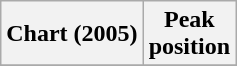<table class="wikitable sortable plainrowheaders">
<tr>
<th>Chart (2005)</th>
<th>Peak<br>position</th>
</tr>
<tr>
</tr>
</table>
